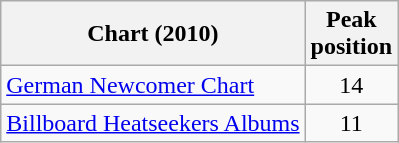<table class="wikitable">
<tr>
<th>Chart (2010)</th>
<th>Peak<br>position</th>
</tr>
<tr>
<td align="left"><a href='#'>German Newcomer Chart</a></td>
<td style="text-align:center;">14</td>
</tr>
<tr>
<td align="left"><a href='#'>Billboard Heatseekers Albums</a></td>
<td style="text-align:center;">11</td>
</tr>
</table>
